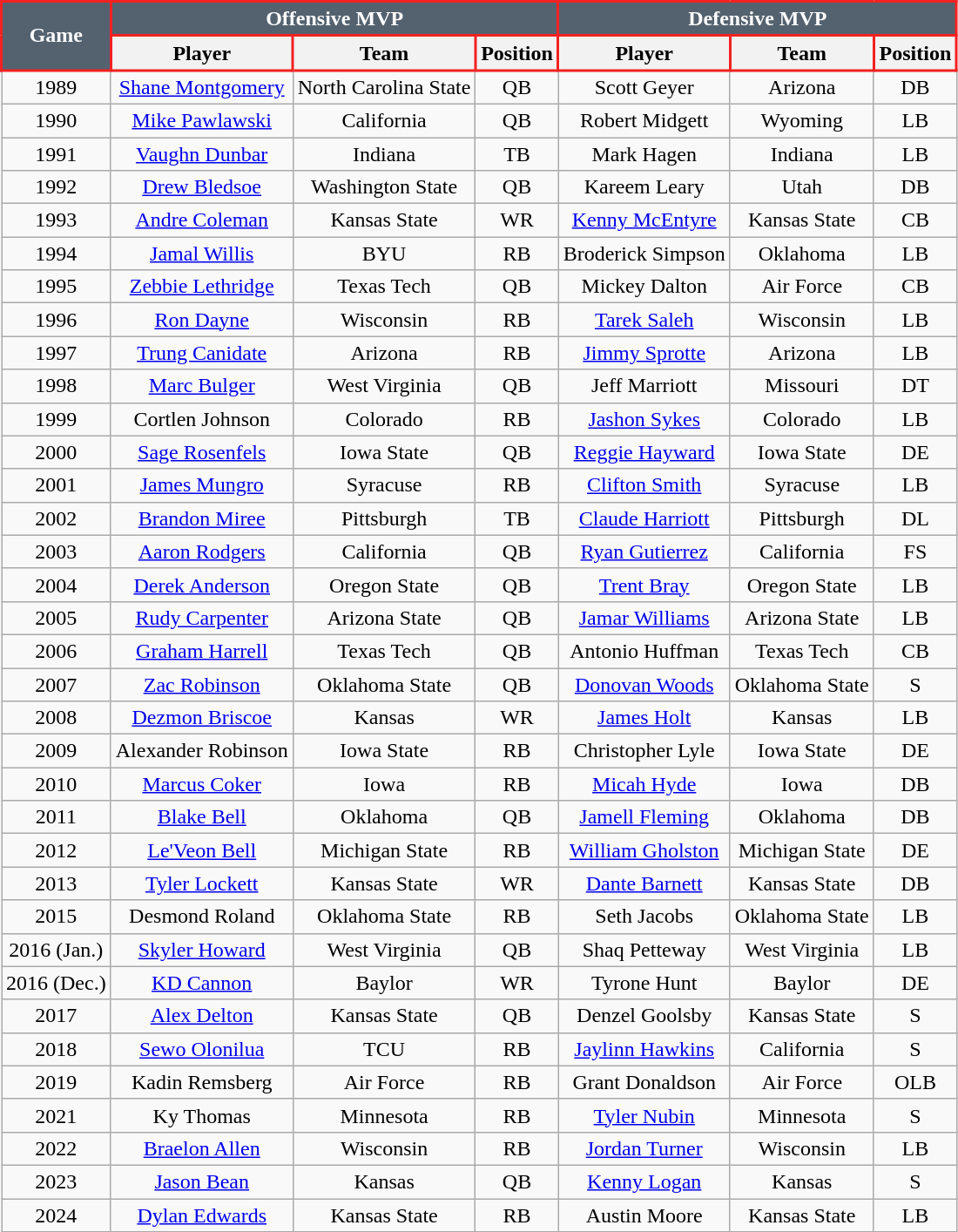<table class="wikitable" style="text-align:center">
<tr>
<th style="background:#54626F; color:#FFFFFF; border: 2px solid #F32121;" rowspan=2>Game</th>
<th style="background:#54626F; color:#FFFFFF; border: 2px solid #F32121;" colspan=3>Offensive MVP</th>
<th style="background:#54626F; color:#FFFFFF; border: 2px solid #F32121;" colspan=3>Defensive MVP</th>
</tr>
<tr>
<th style="border: 2px solid #F32121;">Player</th>
<th style="border: 2px solid #F32121;">Team</th>
<th style="border: 2px solid #F32121;">Position</th>
<th style="border: 2px solid #F32121;">Player</th>
<th style="border: 2px solid #F32121;">Team</th>
<th style="border: 2px solid #F32121;">Position</th>
</tr>
<tr>
<td>1989</td>
<td><a href='#'>Shane Montgomery</a></td>
<td>North Carolina State</td>
<td>QB</td>
<td>Scott Geyer</td>
<td>Arizona</td>
<td>DB</td>
</tr>
<tr>
<td>1990</td>
<td><a href='#'>Mike Pawlawski</a></td>
<td>California</td>
<td>QB</td>
<td>Robert Midgett</td>
<td>Wyoming</td>
<td>LB</td>
</tr>
<tr>
<td>1991</td>
<td><a href='#'>Vaughn Dunbar</a></td>
<td>Indiana</td>
<td>TB</td>
<td>Mark Hagen</td>
<td>Indiana</td>
<td>LB</td>
</tr>
<tr>
<td>1992</td>
<td><a href='#'>Drew Bledsoe</a></td>
<td>Washington State</td>
<td>QB</td>
<td>Kareem Leary</td>
<td>Utah</td>
<td>DB</td>
</tr>
<tr>
<td>1993</td>
<td><a href='#'>Andre Coleman</a></td>
<td>Kansas State</td>
<td>WR</td>
<td><a href='#'>Kenny McEntyre</a></td>
<td>Kansas State</td>
<td>CB</td>
</tr>
<tr>
<td>1994</td>
<td><a href='#'>Jamal Willis</a></td>
<td>BYU</td>
<td>RB</td>
<td>Broderick Simpson</td>
<td>Oklahoma</td>
<td>LB</td>
</tr>
<tr>
<td>1995</td>
<td><a href='#'>Zebbie Lethridge</a></td>
<td>Texas Tech</td>
<td>QB</td>
<td>Mickey Dalton</td>
<td>Air Force</td>
<td>CB</td>
</tr>
<tr>
<td>1996</td>
<td><a href='#'>Ron Dayne</a></td>
<td>Wisconsin</td>
<td>RB</td>
<td><a href='#'>Tarek Saleh</a></td>
<td>Wisconsin</td>
<td>LB</td>
</tr>
<tr>
<td>1997</td>
<td><a href='#'>Trung Canidate</a></td>
<td>Arizona</td>
<td>RB</td>
<td><a href='#'>Jimmy Sprotte</a></td>
<td>Arizona</td>
<td>LB</td>
</tr>
<tr>
<td>1998</td>
<td><a href='#'>Marc Bulger</a></td>
<td>West Virginia</td>
<td>QB</td>
<td>Jeff Marriott</td>
<td>Missouri</td>
<td>DT</td>
</tr>
<tr>
<td>1999</td>
<td>Cortlen Johnson</td>
<td>Colorado</td>
<td>RB</td>
<td><a href='#'>Jashon Sykes</a></td>
<td>Colorado</td>
<td>LB</td>
</tr>
<tr>
<td>2000</td>
<td><a href='#'>Sage Rosenfels</a></td>
<td>Iowa State</td>
<td>QB</td>
<td><a href='#'>Reggie Hayward</a></td>
<td>Iowa State</td>
<td>DE</td>
</tr>
<tr>
<td>2001</td>
<td><a href='#'>James Mungro</a></td>
<td>Syracuse</td>
<td>RB</td>
<td><a href='#'>Clifton Smith</a></td>
<td>Syracuse</td>
<td>LB</td>
</tr>
<tr>
<td>2002</td>
<td><a href='#'>Brandon Miree</a></td>
<td>Pittsburgh</td>
<td>TB</td>
<td><a href='#'>Claude Harriott</a></td>
<td>Pittsburgh</td>
<td>DL</td>
</tr>
<tr>
<td>2003</td>
<td><a href='#'>Aaron Rodgers</a></td>
<td>California</td>
<td>QB</td>
<td><a href='#'>Ryan Gutierrez</a></td>
<td>California</td>
<td>FS</td>
</tr>
<tr>
<td>2004</td>
<td><a href='#'>Derek Anderson</a></td>
<td>Oregon State</td>
<td>QB</td>
<td><a href='#'>Trent Bray</a></td>
<td>Oregon State</td>
<td>LB</td>
</tr>
<tr>
<td>2005</td>
<td><a href='#'>Rudy Carpenter</a></td>
<td>Arizona State</td>
<td>QB</td>
<td><a href='#'>Jamar Williams</a></td>
<td>Arizona State</td>
<td>LB</td>
</tr>
<tr>
<td>2006</td>
<td><a href='#'>Graham Harrell</a></td>
<td>Texas Tech</td>
<td>QB</td>
<td>Antonio Huffman</td>
<td>Texas Tech</td>
<td>CB</td>
</tr>
<tr>
<td>2007</td>
<td><a href='#'>Zac Robinson</a></td>
<td>Oklahoma State</td>
<td>QB</td>
<td><a href='#'>Donovan Woods</a></td>
<td>Oklahoma State</td>
<td>S</td>
</tr>
<tr>
<td>2008</td>
<td><a href='#'>Dezmon Briscoe</a></td>
<td>Kansas</td>
<td>WR</td>
<td><a href='#'>James Holt</a></td>
<td>Kansas</td>
<td>LB</td>
</tr>
<tr>
<td>2009</td>
<td>Alexander Robinson</td>
<td>Iowa State</td>
<td>RB</td>
<td>Christopher Lyle</td>
<td>Iowa State</td>
<td>DE</td>
</tr>
<tr>
<td>2010</td>
<td><a href='#'>Marcus Coker</a></td>
<td>Iowa</td>
<td>RB</td>
<td><a href='#'>Micah Hyde</a></td>
<td>Iowa</td>
<td>DB</td>
</tr>
<tr>
<td>2011</td>
<td><a href='#'>Blake Bell</a></td>
<td>Oklahoma</td>
<td>QB</td>
<td><a href='#'>Jamell Fleming</a></td>
<td>Oklahoma</td>
<td>DB</td>
</tr>
<tr>
<td>2012</td>
<td><a href='#'>Le'Veon Bell</a></td>
<td>Michigan State</td>
<td>RB</td>
<td><a href='#'>William Gholston</a></td>
<td>Michigan State</td>
<td>DE</td>
</tr>
<tr>
<td>2013</td>
<td><a href='#'>Tyler Lockett</a></td>
<td>Kansas State</td>
<td>WR</td>
<td><a href='#'>Dante Barnett</a></td>
<td>Kansas State</td>
<td>DB</td>
</tr>
<tr>
<td>2015</td>
<td>Desmond Roland</td>
<td>Oklahoma State</td>
<td>RB</td>
<td>Seth Jacobs</td>
<td>Oklahoma State</td>
<td>LB</td>
</tr>
<tr>
<td>2016 (Jan.)</td>
<td><a href='#'>Skyler Howard</a></td>
<td>West Virginia</td>
<td>QB</td>
<td>Shaq Petteway</td>
<td>West Virginia</td>
<td>LB</td>
</tr>
<tr>
<td>2016 (Dec.)</td>
<td><a href='#'>KD Cannon</a></td>
<td>Baylor</td>
<td>WR</td>
<td>Tyrone Hunt</td>
<td>Baylor</td>
<td>DE</td>
</tr>
<tr>
<td>2017</td>
<td><a href='#'>Alex Delton</a></td>
<td>Kansas State</td>
<td>QB</td>
<td>Denzel Goolsby</td>
<td>Kansas State</td>
<td>S</td>
</tr>
<tr>
<td>2018</td>
<td><a href='#'>Sewo Olonilua</a></td>
<td>TCU</td>
<td>RB</td>
<td><a href='#'>Jaylinn Hawkins</a></td>
<td>California</td>
<td>S</td>
</tr>
<tr>
<td>2019</td>
<td>Kadin Remsberg</td>
<td>Air Force</td>
<td>RB</td>
<td>Grant Donaldson</td>
<td>Air Force</td>
<td>OLB</td>
</tr>
<tr>
<td>2021</td>
<td>Ky Thomas</td>
<td>Minnesota</td>
<td>RB</td>
<td><a href='#'>Tyler Nubin</a></td>
<td>Minnesota</td>
<td>S</td>
</tr>
<tr>
<td>2022</td>
<td><a href='#'>Braelon Allen</a></td>
<td>Wisconsin</td>
<td>RB</td>
<td><a href='#'>Jordan Turner</a></td>
<td>Wisconsin</td>
<td>LB</td>
</tr>
<tr>
<td>2023</td>
<td><a href='#'>Jason Bean</a></td>
<td>Kansas</td>
<td>QB</td>
<td><a href='#'>Kenny Logan</a></td>
<td>Kansas</td>
<td>S</td>
</tr>
<tr>
<td>2024</td>
<td><a href='#'>Dylan Edwards</a></td>
<td>Kansas State</td>
<td>RB</td>
<td>Austin Moore</td>
<td>Kansas State</td>
<td>LB</td>
</tr>
</table>
